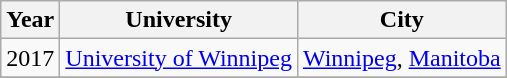<table class="wikitable">
<tr>
<th>Year</th>
<th>University</th>
<th>City</th>
</tr>
<tr>
<td>2017</td>
<td><a href='#'>University of Winnipeg</a></td>
<td><a href='#'>Winnipeg</a>, <a href='#'>Manitoba</a></td>
</tr>
<tr>
</tr>
</table>
